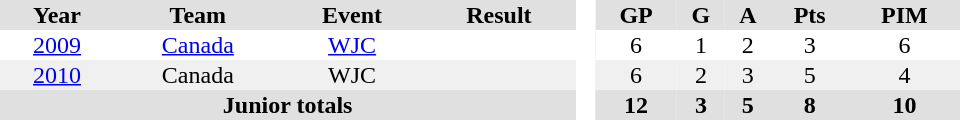<table border="0" cellpadding="1" cellspacing="0" style="text-align:center; width:40em">
<tr ALIGN="center" bgcolor="#e0e0e0">
<th>Year</th>
<th>Team</th>
<th>Event</th>
<th>Result</th>
<th rowspan="99" bgcolor="#ffffff"> </th>
<th>GP</th>
<th>G</th>
<th>A</th>
<th>Pts</th>
<th>PIM</th>
</tr>
<tr>
<td><a href='#'>2009</a></td>
<td><a href='#'>Canada</a></td>
<td><a href='#'>WJC</a></td>
<td></td>
<td>6</td>
<td>1</td>
<td>2</td>
<td>3</td>
<td>6</td>
</tr>
<tr bgcolor="#f0f0f0">
<td><a href='#'>2010</a></td>
<td>Canada</td>
<td>WJC</td>
<td></td>
<td>6</td>
<td>2</td>
<td>3</td>
<td>5</td>
<td>4</td>
</tr>
<tr ALIGN="center" bgcolor="#e0e0e0">
<th colspan="4">Junior totals</th>
<th>12</th>
<th>3</th>
<th>5</th>
<th>8</th>
<th>10</th>
</tr>
</table>
